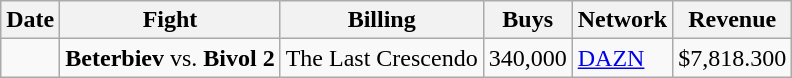<table class="wikitable">
<tr>
<th>Date</th>
<th>Fight</th>
<th>Billing</th>
<th>Buys</th>
<th>Network</th>
<th>Revenue</th>
</tr>
<tr>
<td></td>
<td><strong>Beterbiev</strong> vs. <strong>Bivol 2</strong></td>
<td>The Last Crescendo</td>
<td>340,000</td>
<td><a href='#'>DAZN</a></td>
<td>$7,818.300</td>
</tr>
</table>
